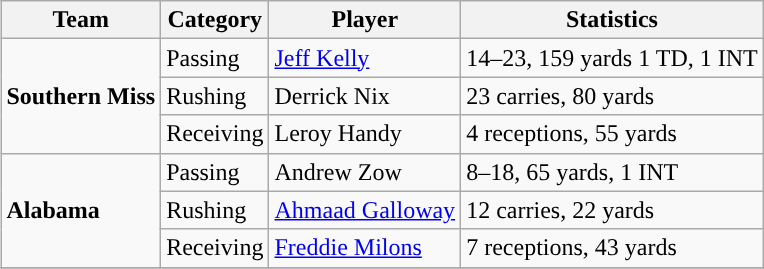<table class="wikitable" style="float: right;">
<tr>
<th>Team</th>
<th>Category</th>
<th>Player</th>
<th>Statistics</th>
</tr>
<tr>
<td rowspan=3><strong>Southern Miss</strong></td>
<td>Passing</td>
<td><a href='#'>Jeff Kelly</a></td>
<td>14–23, 159 yards 1 TD, 1 INT</td>
</tr>
<tr>
<td>Rushing</td>
<td>Derrick Nix</td>
<td>23 carries, 80 yards</td>
</tr>
<tr>
<td>Receiving</td>
<td>Leroy Handy</td>
<td>4 receptions, 55 yards</td>
</tr>
<tr>
<td rowspan=3><strong>Alabama</strong></td>
<td>Passing</td>
<td>Andrew Zow</td>
<td>8–18, 65 yards, 1 INT</td>
</tr>
<tr>
<td>Rushing</td>
<td><a href='#'>Ahmaad Galloway</a></td>
<td>12 carries, 22 yards</td>
</tr>
<tr>
<td>Receiving</td>
<td><a href='#'>Freddie Milons</a></td>
<td>7 receptions, 43 yards</td>
</tr>
<tr>
</tr>
</table>
